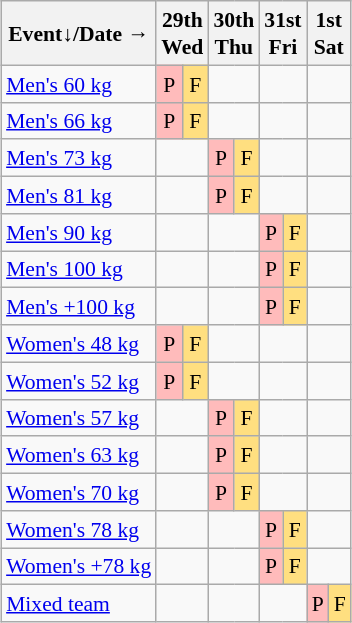<table class="wikitable" style="margin:0.5em auto; font-size:90%; line-height:1.25em; text-align:center;">
<tr>
<th>Event↓/Date →</th>
<th colspan=2>29th<br>Wed</th>
<th colspan=2>30th<br>Thu</th>
<th colspan=2>31st<br>Fri</th>
<th colspan=2>1st<br>Sat</th>
</tr>
<tr>
<td align="left"><a href='#'>Men's 60 kg</a></td>
<td bgcolor="#FFBBBB">P</td>
<td bgcolor="#FFDF80">F</td>
<td colspan=2></td>
<td colspan=2></td>
<td colspan=2></td>
</tr>
<tr>
<td align="left"><a href='#'>Men's 66 kg</a></td>
<td bgcolor="#FFBBBB">P</td>
<td bgcolor="#FFDF80">F</td>
<td colspan=2></td>
<td colspan=2></td>
<td colspan=2></td>
</tr>
<tr>
<td align="left"><a href='#'>Men's 73 kg</a></td>
<td colspan=2></td>
<td bgcolor="#FFBBBB">P</td>
<td bgcolor="#FFDF80">F</td>
<td colspan=2></td>
<td colspan=2></td>
</tr>
<tr>
<td align="left"><a href='#'>Men's 81 kg</a></td>
<td colspan=2></td>
<td bgcolor="#FFBBBB">P</td>
<td bgcolor="#FFDF80">F</td>
<td colspan=2></td>
<td colspan=2></td>
</tr>
<tr>
<td align="left"><a href='#'>Men's 90 kg</a></td>
<td colspan=2></td>
<td colspan=2></td>
<td bgcolor="#FFBBBB">P</td>
<td bgcolor="#FFDF80">F</td>
<td colspan=2></td>
</tr>
<tr>
<td align="left"><a href='#'>Men's 100 kg</a></td>
<td colspan=2></td>
<td colspan=2></td>
<td bgcolor="#FFBBBB">P</td>
<td bgcolor="#FFDF80">F</td>
<td colspan=2></td>
</tr>
<tr>
<td align="left"><a href='#'>Men's +100 kg</a></td>
<td colspan=2></td>
<td colspan=2></td>
<td bgcolor="#FFBBBB">P</td>
<td bgcolor="#FFDF80">F</td>
<td colspan=2></td>
</tr>
<tr>
<td align="left"><a href='#'>Women's 48 kg</a></td>
<td bgcolor="#FFBBBB">P</td>
<td bgcolor="#FFDF80">F</td>
<td colspan=2></td>
<td colspan=2></td>
<td colspan=2></td>
</tr>
<tr>
<td align="left"><a href='#'>Women's 52 kg</a></td>
<td bgcolor="#FFBBBB">P</td>
<td bgcolor="#FFDF80">F</td>
<td colspan=2></td>
<td colspan=2></td>
<td colspan=2></td>
</tr>
<tr>
<td align="left"><a href='#'>Women's 57 kg</a></td>
<td colspan=2></td>
<td bgcolor="#FFBBBB">P</td>
<td bgcolor="#FFDF80">F</td>
<td colspan=2></td>
<td colspan=2></td>
</tr>
<tr>
<td align="left"><a href='#'>Women's 63 kg</a></td>
<td colspan=2></td>
<td bgcolor="#FFBBBB">P</td>
<td bgcolor="#FFDF80">F</td>
<td colspan=2></td>
<td colspan=2></td>
</tr>
<tr>
<td align="left"><a href='#'>Women's 70 kg</a></td>
<td colspan=2></td>
<td bgcolor="#FFBBBB">P</td>
<td bgcolor="#FFDF80">F</td>
<td colspan=2></td>
<td colspan=2></td>
</tr>
<tr>
<td align="left"><a href='#'>Women's 78 kg</a></td>
<td colspan=2></td>
<td colspan=2></td>
<td bgcolor="#FFBBBB">P</td>
<td bgcolor="#FFDF80">F</td>
<td colspan=2></td>
</tr>
<tr>
<td align="left"><a href='#'>Women's +78 kg</a></td>
<td colspan=2></td>
<td colspan=2></td>
<td bgcolor="#FFBBBB">P</td>
<td bgcolor="#FFDF80">F</td>
<td colspan=2></td>
</tr>
<tr>
<td align="left"><a href='#'>Mixed team</a></td>
<td colspan=2></td>
<td colspan=2></td>
<td colspan=2></td>
<td bgcolor="#FFBBBB">P</td>
<td bgcolor="#FFDF80">F</td>
</tr>
</table>
